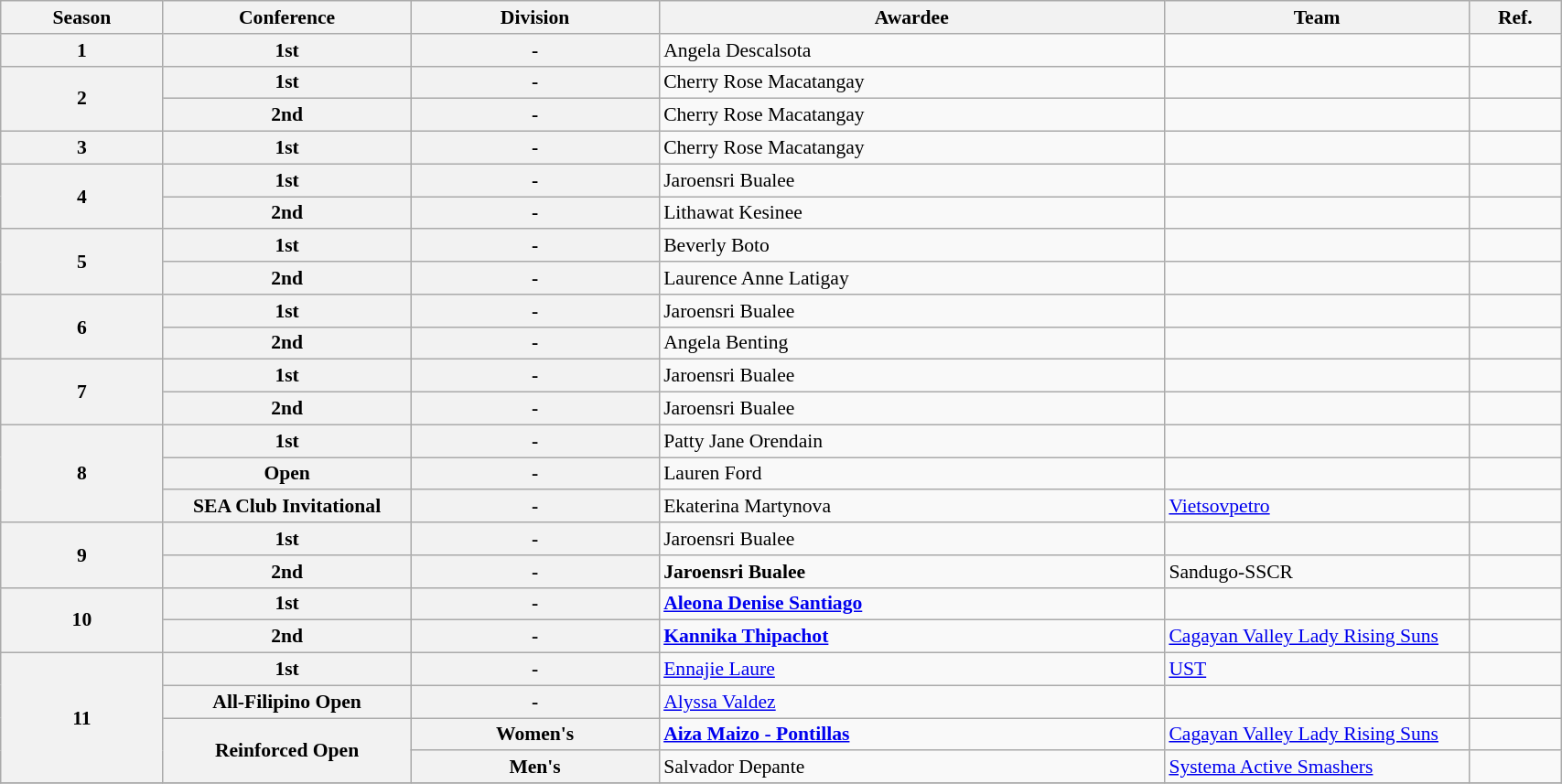<table class="wikitable" style="font-size:90%; width:90%">
<tr>
<th width="50">Season</th>
<th width="80">Conference</th>
<th width="80">Division</th>
<th width="170">Awardee</th>
<th width="100">Team</th>
<th width="20">Ref.</th>
</tr>
<tr>
<th>1</th>
<th>1st</th>
<th>-</th>
<td> Angela Descalsota</td>
<td></td>
<td></td>
</tr>
<tr>
<th rowspan="2">2</th>
<th>1st</th>
<th>-</th>
<td> Cherry Rose Macatangay</td>
<td></td>
<td></td>
</tr>
<tr>
<th>2nd</th>
<th>-</th>
<td> Cherry Rose Macatangay</td>
<td></td>
<td></td>
</tr>
<tr>
<th>3</th>
<th>1st</th>
<th>-</th>
<td> Cherry Rose Macatangay</td>
<td></td>
<td></td>
</tr>
<tr>
<th rowspan="2">4</th>
<th>1st</th>
<th>-</th>
<td> Jaroensri Bualee</td>
<td></td>
<td></td>
</tr>
<tr>
<th>2nd</th>
<th>-</th>
<td> Lithawat Kesinee</td>
<td></td>
<td></td>
</tr>
<tr>
<th rowspan="2">5</th>
<th>1st</th>
<th>-</th>
<td> Beverly Boto</td>
<td></td>
<td></td>
</tr>
<tr>
<th>2nd</th>
<th>-</th>
<td> Laurence Anne Latigay</td>
<td></td>
<td></td>
</tr>
<tr>
<th rowspan="2">6</th>
<th>1st</th>
<th>-</th>
<td> Jaroensri Bualee</td>
<td></td>
<td></td>
</tr>
<tr>
<th>2nd</th>
<th>-</th>
<td> Angela Benting</td>
<td></td>
<td></td>
</tr>
<tr>
<th rowspan="2">7</th>
<th>1st</th>
<th>-</th>
<td> Jaroensri Bualee</td>
<td></td>
<td></td>
</tr>
<tr>
<th>2nd</th>
<th>-</th>
<td> Jaroensri Bualee</td>
<td></td>
<td align="center"></td>
</tr>
<tr>
<th rowspan="3">8</th>
<th>1st</th>
<th>-</th>
<td> Patty Jane Orendain</td>
<td></td>
<td align="center"></td>
</tr>
<tr>
<th>Open</th>
<th>-</th>
<td> Lauren Ford</td>
<td></td>
<td align="center"></td>
</tr>
<tr>
<th>SEA Club Invitational</th>
<th>-</th>
<td> Ekaterina Martynova</td>
<td> <a href='#'>Vietsovpetro</a></td>
<td align="center"></td>
</tr>
<tr>
<th rowspan="2">9</th>
<th>1st</th>
<th>-</th>
<td> Jaroensri Bualee</td>
<td></td>
<td></td>
</tr>
<tr>
<th>2nd</th>
<th>-</th>
<td> <strong>Jaroensri Bualee</strong></td>
<td> Sandugo-SSCR</td>
<td></td>
</tr>
<tr>
<th rowspan="2">10</th>
<th>1st</th>
<th>-</th>
<td> <strong><a href='#'>Aleona Denise Santiago</a></strong></td>
<td></td>
<td></td>
</tr>
<tr>
<th>2nd</th>
<th>-</th>
<td> <strong><a href='#'>Kannika Thipachot</a></strong></td>
<td> <a href='#'>Cagayan Valley Lady Rising Suns</a></td>
<td></td>
</tr>
<tr>
<th rowspan="4">11</th>
<th>1st</th>
<th>-</th>
<td> <a href='#'>Ennajie Laure</a></td>
<td> <a href='#'>UST</a></td>
<td></td>
</tr>
<tr>
<th>All-Filipino Open</th>
<th>-</th>
<td> <a href='#'>Alyssa Valdez</a></td>
<td></td>
<td></td>
</tr>
<tr>
<th rowspan="2">Reinforced Open</th>
<th>Women's</th>
<td> <strong><a href='#'>Aiza Maizo - Pontillas</a></strong></td>
<td> <a href='#'>Cagayan Valley Lady Rising Suns</a></td>
<td></td>
</tr>
<tr>
<th>Men's</th>
<td> Salvador Depante</td>
<td> <a href='#'>Systema Active Smashers</a></td>
<td></td>
</tr>
<tr>
</tr>
</table>
